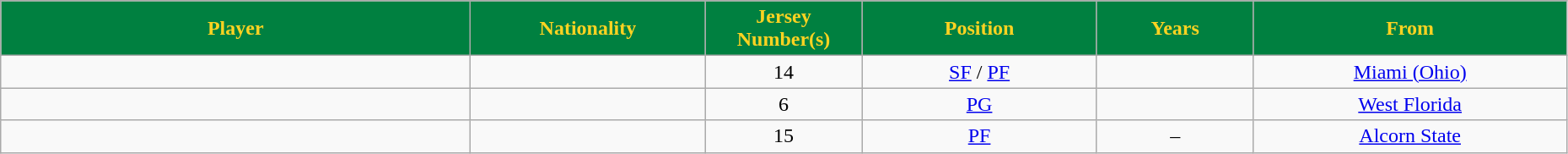<table class="wikitable" style="text-align:center" width="98%">
<tr>
<th style="background:#008040;color:#FFD321;" width="30%">Player</th>
<th style="background:#008040;color:#FFD321;" width="15%">Nationality</th>
<th style="background:#008040;color:#FFD321;" width="10%">Jersey Number(s)</th>
<th style="background:#008040;color:#FFD321;" width="15%">Position</th>
<th style="background:#008040;color:#FFD321;" width="10%">Years</th>
<th style="background:#008040;color:#FFD321;" width="20%">From</th>
</tr>
<tr>
<td></td>
<td></td>
<td>14</td>
<td><a href='#'>SF</a> / <a href='#'>PF</a></td>
<td></td>
<td><a href='#'>Miami (Ohio)</a></td>
</tr>
<tr>
<td></td>
<td></td>
<td>6</td>
<td><a href='#'>PG</a></td>
<td></td>
<td><a href='#'>West Florida</a></td>
</tr>
<tr>
<td></td>
<td></td>
<td>15</td>
<td><a href='#'>PF</a></td>
<td>–</td>
<td><a href='#'>Alcorn State</a></td>
</tr>
</table>
